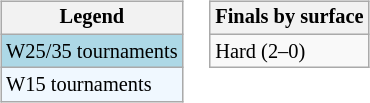<table>
<tr valign=top>
<td><br><table class="wikitable" style=font-size:85%;>
<tr>
<th>Legend</th>
</tr>
<tr style="background:lightblue;">
<td>W25/35 tournaments</td>
</tr>
<tr style="background:#f0f8ff;">
<td>W15 tournaments</td>
</tr>
</table>
</td>
<td><br><table class="wikitable" style=font-size:85%;>
<tr>
<th>Finals by surface</th>
</tr>
<tr>
<td>Hard (2–0)</td>
</tr>
</table>
</td>
</tr>
</table>
